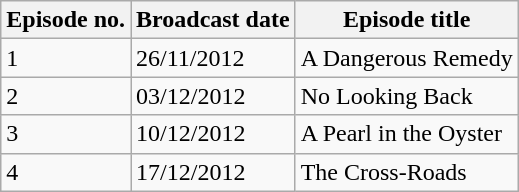<table class="wikitable">
<tr>
<th>Episode no.</th>
<th>Broadcast date</th>
<th>Episode title</th>
</tr>
<tr>
<td>1</td>
<td>26/11/2012</td>
<td>A Dangerous Remedy</td>
</tr>
<tr>
<td>2</td>
<td>03/12/2012</td>
<td>No Looking Back</td>
</tr>
<tr>
<td>3</td>
<td>10/12/2012</td>
<td>A Pearl in the Oyster</td>
</tr>
<tr>
<td>4</td>
<td>17/12/2012</td>
<td>The Cross-Roads</td>
</tr>
</table>
